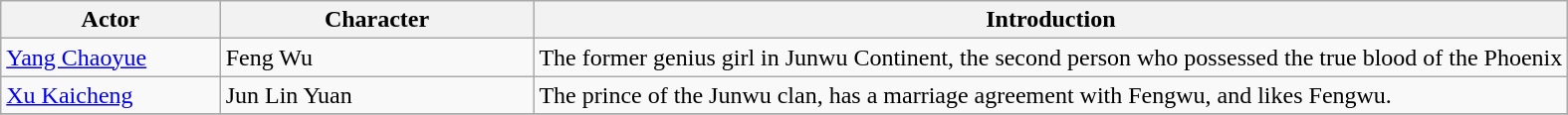<table class="wikitable">
<tr>
<th style="width:14%">Actor</th>
<th style="width:20%">Character</th>
<th>Introduction</th>
</tr>
<tr>
<td><a href='#'>Yang Chaoyue</a></td>
<td>Feng Wu</td>
<td>The former genius girl in Junwu Continent, the second person who possessed the true blood of the Phoenix</td>
</tr>
<tr>
<td><a href='#'>Xu Kaicheng</a></td>
<td>Jun Lin Yuan</td>
<td>The prince of the Junwu clan, has a marriage agreement with Fengwu, and likes Fengwu.</td>
</tr>
<tr>
</tr>
</table>
